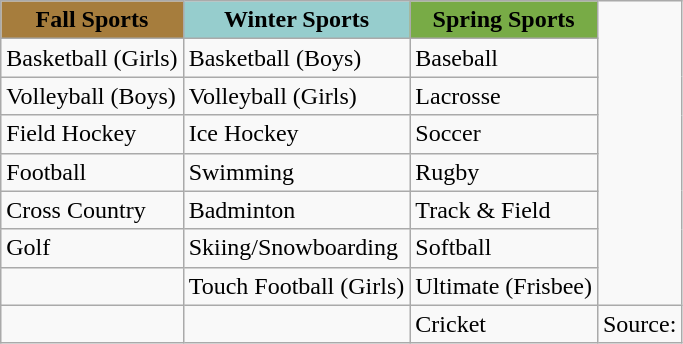<table class="wikitable">
<tr>
<th style="background: #A67D3D;">Fall Sports</th>
<th style="background: #96CDCD;">Winter Sports</th>
<th style="background: #78AB46;">Spring Sports</th>
</tr>
<tr>
<td>Basketball (Girls)</td>
<td>Basketball (Boys)</td>
<td>Baseball</td>
</tr>
<tr>
<td>Volleyball (Boys)</td>
<td>Volleyball (Girls)</td>
<td>Lacrosse</td>
</tr>
<tr>
<td>Field Hockey</td>
<td>Ice Hockey</td>
<td>Soccer</td>
</tr>
<tr>
<td>Football</td>
<td>Swimming</td>
<td>Rugby</td>
</tr>
<tr>
<td>Cross Country</td>
<td>Badminton</td>
<td>Track & Field</td>
</tr>
<tr>
<td>Golf</td>
<td>Skiing/Snowboarding</td>
<td>Softball</td>
</tr>
<tr>
<td></td>
<td>Touch Football (Girls)</td>
<td>Ultimate (Frisbee)</td>
</tr>
<tr>
<td></td>
<td></td>
<td>Cricket</td>
<td colspan="3">Source:</td>
</tr>
</table>
